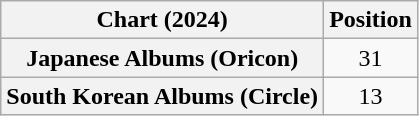<table class="wikitable sortable plainrowheaders" style="text-align:center">
<tr>
<th scope="col">Chart (2024)</th>
<th scope="col">Position</th>
</tr>
<tr>
<th scope="row">Japanese Albums (Oricon)</th>
<td>31</td>
</tr>
<tr>
<th scope="row">South Korean Albums (Circle)</th>
<td>13</td>
</tr>
</table>
